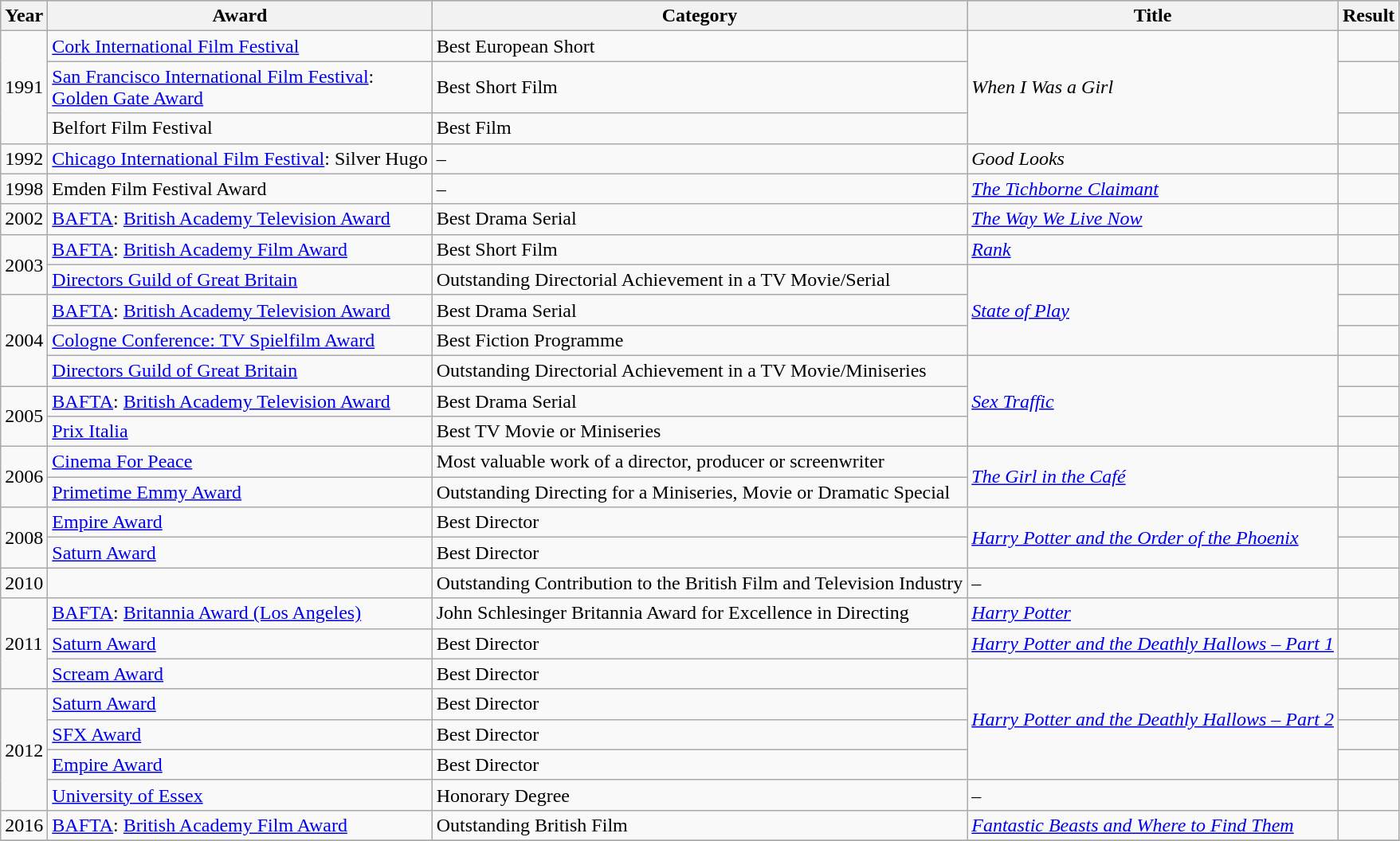<table class="wikitable">
<tr style="background:#b0c4de; text-align:center;">
<th>Year</th>
<th>Award</th>
<th>Category</th>
<th>Title</th>
<th>Result</th>
</tr>
<tr>
<td rowspan="3">1991</td>
<td><a href='#'>Cork International Film Festival</a></td>
<td>Best European Short</td>
<td rowspan=3><em>When I Was a Girl</em></td>
<td></td>
</tr>
<tr>
<td><a href='#'>San Francisco International Film Festival</a>:<br><a href='#'>Golden Gate Award</a><br></td>
<td>Best Short Film</td>
<td></td>
</tr>
<tr>
<td>Belfort Film Festival</td>
<td>Best Film</td>
<td></td>
</tr>
<tr>
<td>1992</td>
<td><a href='#'>Chicago International Film Festival</a>: Silver Hugo</td>
<td>–</td>
<td><em>Good Looks</em></td>
<td></td>
</tr>
<tr>
<td>1998</td>
<td>Emden Film Festival Award</td>
<td>–</td>
<td><em><a href='#'>The Tichborne Claimant</a></em></td>
<td></td>
</tr>
<tr>
<td>2002</td>
<td><a href='#'>BAFTA</a>: <a href='#'>British Academy Television Award</a></td>
<td>Best Drama Serial</td>
<td><em><a href='#'>The Way We Live Now</a></em></td>
<td></td>
</tr>
<tr>
<td rowspan="2">2003</td>
<td><a href='#'>BAFTA</a>: <a href='#'>British Academy Film Award</a></td>
<td>Best Short Film</td>
<td><a href='#'><em>Rank</em></a></td>
<td></td>
</tr>
<tr>
<td><a href='#'>Directors Guild of Great Britain</a></td>
<td>Outstanding Directorial Achievement in a TV Movie/Serial</td>
<td rowspan=3><em><a href='#'>State of Play</a></em></td>
<td></td>
</tr>
<tr>
<td rowspan="3">2004</td>
<td><a href='#'>BAFTA</a>: <a href='#'>British Academy Television Award</a></td>
<td>Best Drama Serial</td>
<td></td>
</tr>
<tr>
<td><a href='#'>Cologne Conference: TV Spielfilm Award</a></td>
<td>Best Fiction Programme</td>
<td></td>
</tr>
<tr>
<td><a href='#'>Directors Guild of Great Britain</a></td>
<td>Outstanding Directorial Achievement in a TV Movie/Miniseries</td>
<td rowspan=3><em><a href='#'>Sex Traffic</a></em></td>
<td></td>
</tr>
<tr>
<td rowspan="2">2005</td>
<td><a href='#'>BAFTA</a>: <a href='#'>British Academy Television Award</a></td>
<td>Best Drama Serial</td>
<td></td>
</tr>
<tr>
<td><a href='#'>Prix Italia</a></td>
<td>Best TV Movie or Miniseries</td>
<td></td>
</tr>
<tr>
<td rowspan="2">2006</td>
<td><a href='#'>Cinema For Peace</a></td>
<td>Most valuable work of a director, producer or screenwriter</td>
<td rowspan="2"><em><a href='#'>The Girl in the Café</a></em></td>
<td></td>
</tr>
<tr>
<td><a href='#'>Primetime Emmy Award</a></td>
<td>Outstanding Directing for a Miniseries, Movie or Dramatic Special</td>
<td></td>
</tr>
<tr>
<td rowspan="2">2008</td>
<td><a href='#'>Empire Award</a></td>
<td>Best Director</td>
<td rowspan=2><em><a href='#'>Harry Potter and the Order of the Phoenix</a></em></td>
<td></td>
</tr>
<tr>
<td><a href='#'>Saturn Award</a></td>
<td>Best Director</td>
<td></td>
</tr>
<tr>
<td>2010</td>
<td></td>
<td>Outstanding Contribution to the British Film and Television Industry</td>
<td>–</td>
<td></td>
</tr>
<tr>
<td rowspan="3">2011</td>
<td><a href='#'>BAFTA</a>: <a href='#'>Britannia Award (Los Angeles)</a></td>
<td>John Schlesinger Britannia Award for Excellence in Directing</td>
<td><em><a href='#'>Harry Potter</a></em><br></td>
<td></td>
</tr>
<tr>
<td><a href='#'>Saturn Award</a></td>
<td>Best Director</td>
<td><em><a href='#'>Harry Potter and the Deathly Hallows – Part 1</a></em></td>
<td></td>
</tr>
<tr>
<td><a href='#'>Scream Award</a></td>
<td>Best Director</td>
<td rowspan=4><em><a href='#'>Harry Potter and the Deathly Hallows – Part 2</a></em></td>
<td></td>
</tr>
<tr>
<td rowspan="4">2012</td>
<td><a href='#'>Saturn Award</a></td>
<td>Best Director</td>
<td></td>
</tr>
<tr>
<td><a href='#'>SFX Award</a></td>
<td>Best Director</td>
<td></td>
</tr>
<tr>
<td><a href='#'>Empire Award</a></td>
<td>Best Director</td>
<td></td>
</tr>
<tr>
<td><a href='#'>University of Essex</a></td>
<td>Honorary Degree</td>
<td>–</td>
<td></td>
</tr>
<tr>
<td>2016</td>
<td><a href='#'>BAFTA</a>: <a href='#'>British Academy Film Award</a></td>
<td>Outstanding British Film</td>
<td><em><a href='#'>Fantastic Beasts and Where to Find Them</a></em></td>
<td></td>
</tr>
<tr>
</tr>
</table>
